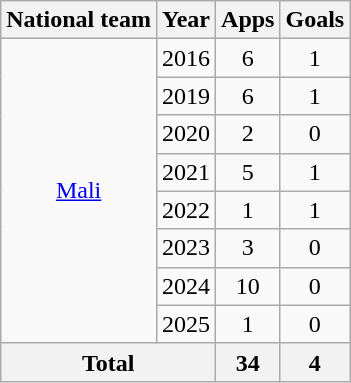<table class="wikitable" style="text-align:center">
<tr>
<th>National team</th>
<th>Year</th>
<th>Apps</th>
<th>Goals</th>
</tr>
<tr>
<td rowspan="8"><a href='#'>Mali</a></td>
<td>2016</td>
<td>6</td>
<td>1</td>
</tr>
<tr>
<td>2019</td>
<td>6</td>
<td>1</td>
</tr>
<tr>
<td>2020</td>
<td>2</td>
<td>0</td>
</tr>
<tr>
<td>2021</td>
<td>5</td>
<td>1</td>
</tr>
<tr>
<td>2022</td>
<td>1</td>
<td>1</td>
</tr>
<tr>
<td>2023</td>
<td>3</td>
<td>0</td>
</tr>
<tr>
<td>2024</td>
<td>10</td>
<td>0</td>
</tr>
<tr>
<td>2025</td>
<td>1</td>
<td>0</td>
</tr>
<tr>
<th colspan="2">Total</th>
<th>34</th>
<th>4</th>
</tr>
</table>
